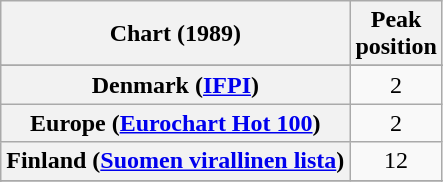<table class="wikitable sortable plainrowheaders" style="text-align:center">
<tr>
<th>Chart (1989)</th>
<th>Peak<br>position</th>
</tr>
<tr>
</tr>
<tr>
</tr>
<tr>
</tr>
<tr>
<th scope="row">Denmark (<a href='#'>IFPI</a>)</th>
<td>2</td>
</tr>
<tr>
<th scope="row">Europe (<a href='#'>Eurochart Hot 100</a>)</th>
<td>2</td>
</tr>
<tr>
<th scope="row">Finland (<a href='#'>Suomen virallinen lista</a>)</th>
<td>12</td>
</tr>
<tr>
</tr>
<tr>
</tr>
<tr>
</tr>
<tr>
</tr>
<tr>
</tr>
<tr>
</tr>
<tr>
</tr>
<tr>
</tr>
<tr>
</tr>
<tr>
</tr>
<tr>
</tr>
<tr>
</tr>
</table>
